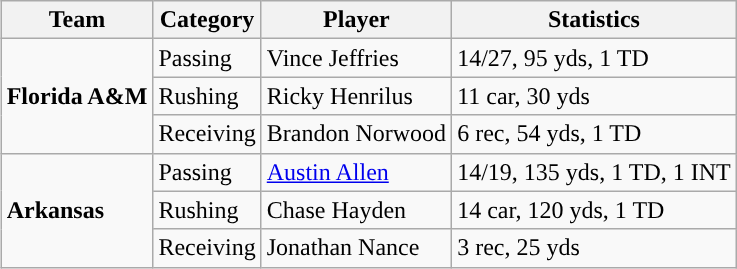<table class="wikitable" style="float: right;">
<tr>
<th>Team</th>
<th>Category</th>
<th>Player</th>
<th>Statistics</th>
</tr>
<tr>
<td rowspan=3><strong>Florida A&M</strong></td>
<td>Passing</td>
<td>Vince Jeffries</td>
<td>14/27, 95 yds, 1 TD</td>
</tr>
<tr>
<td>Rushing</td>
<td>Ricky Henrilus</td>
<td>11 car, 30 yds</td>
</tr>
<tr>
<td>Receiving</td>
<td>Brandon Norwood</td>
<td>6 rec, 54 yds, 1 TD</td>
</tr>
<tr>
<td rowspan=3><strong>Arkansas</strong></td>
<td>Passing</td>
<td><a href='#'>Austin Allen</a></td>
<td>14/19, 135 yds, 1 TD, 1 INT</td>
</tr>
<tr>
<td>Rushing</td>
<td>Chase Hayden</td>
<td>14 car, 120 yds, 1 TD</td>
</tr>
<tr>
<td>Receiving</td>
<td>Jonathan Nance</td>
<td>3 rec, 25 yds</td>
</tr>
</table>
